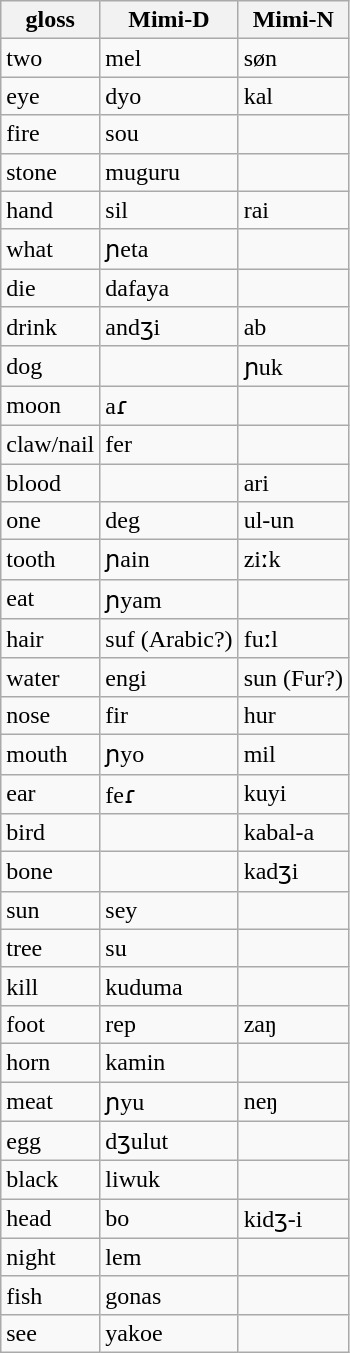<table class="wikitable">
<tr>
<th>gloss</th>
<th>Mimi-D</th>
<th>Mimi-N</th>
</tr>
<tr>
<td>two</td>
<td>mel</td>
<td>søn</td>
</tr>
<tr>
<td>eye</td>
<td>dyo</td>
<td>kal</td>
</tr>
<tr>
<td>fire</td>
<td>sou</td>
<td></td>
</tr>
<tr>
<td>stone</td>
<td>muguru</td>
<td></td>
</tr>
<tr>
<td>hand</td>
<td>sil</td>
<td>rai</td>
</tr>
<tr>
<td>what</td>
<td>ɲeta</td>
<td></td>
</tr>
<tr>
<td>die</td>
<td>dafaya</td>
<td></td>
</tr>
<tr>
<td>drink</td>
<td>andʒi</td>
<td>ab</td>
</tr>
<tr>
<td>dog</td>
<td></td>
<td>ɲuk</td>
</tr>
<tr>
<td>moon</td>
<td>aɾ</td>
<td></td>
</tr>
<tr>
<td>claw/nail</td>
<td>fer</td>
<td></td>
</tr>
<tr>
<td>blood</td>
<td></td>
<td>ari</td>
</tr>
<tr>
<td>one</td>
<td>deg</td>
<td>ul-un</td>
</tr>
<tr>
<td>tooth</td>
<td>ɲain</td>
<td>ziːk</td>
</tr>
<tr>
<td>eat</td>
<td>ɲyam</td>
<td></td>
</tr>
<tr>
<td>hair</td>
<td>suf (Arabic?)</td>
<td>fuːl</td>
</tr>
<tr>
<td>water</td>
<td>engi</td>
<td>sun (Fur?)</td>
</tr>
<tr>
<td>nose</td>
<td>fir</td>
<td>hur</td>
</tr>
<tr>
<td>mouth</td>
<td>ɲyo</td>
<td>mil</td>
</tr>
<tr>
<td>ear</td>
<td>feɾ</td>
<td>kuyi</td>
</tr>
<tr>
<td>bird</td>
<td></td>
<td>kabal-a</td>
</tr>
<tr>
<td>bone</td>
<td></td>
<td>kadʒi</td>
</tr>
<tr>
<td>sun</td>
<td>sey</td>
<td></td>
</tr>
<tr>
<td>tree</td>
<td>su</td>
<td></td>
</tr>
<tr>
<td>kill</td>
<td>kuduma</td>
<td></td>
</tr>
<tr>
<td>foot</td>
<td>rep</td>
<td>zaŋ</td>
</tr>
<tr>
<td>horn</td>
<td>kamin</td>
<td></td>
</tr>
<tr>
<td>meat</td>
<td>ɲyu</td>
<td>neŋ</td>
</tr>
<tr>
<td>egg</td>
<td>dʒulut</td>
<td></td>
</tr>
<tr>
<td>black</td>
<td>liwuk</td>
<td></td>
</tr>
<tr>
<td>head</td>
<td>bo</td>
<td>kidʒ-i</td>
</tr>
<tr>
<td>night</td>
<td>lem</td>
<td></td>
</tr>
<tr>
<td>fish</td>
<td>gonas</td>
<td></td>
</tr>
<tr>
<td>see</td>
<td>yakoe</td>
<td></td>
</tr>
</table>
